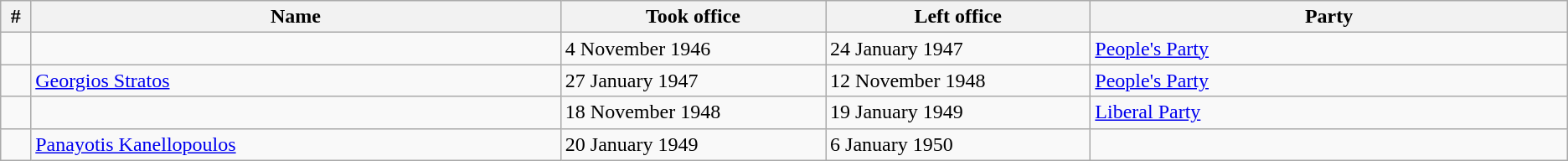<table class="wikitable">
<tr>
<th width="1%">#</th>
<th width="20%">Name</th>
<th width="10%">Took office</th>
<th width="10%">Left office</th>
<th width="18%">Party</th>
</tr>
<tr>
<td></td>
<td></td>
<td>4 November 1946</td>
<td>24 January 1947</td>
<td><a href='#'>People's Party</a></td>
</tr>
<tr>
<td></td>
<td><a href='#'>Georgios Stratos</a></td>
<td>27 January 1947</td>
<td>12 November 1948</td>
<td><a href='#'>People's Party</a></td>
</tr>
<tr>
<td></td>
<td></td>
<td>18 November 1948</td>
<td>19 January 1949</td>
<td><a href='#'>Liberal Party</a></td>
</tr>
<tr>
<td></td>
<td><a href='#'>Panayotis Kanellopoulos</a></td>
<td>20 January 1949</td>
<td>6 January 1950</td>
<td></td>
</tr>
</table>
